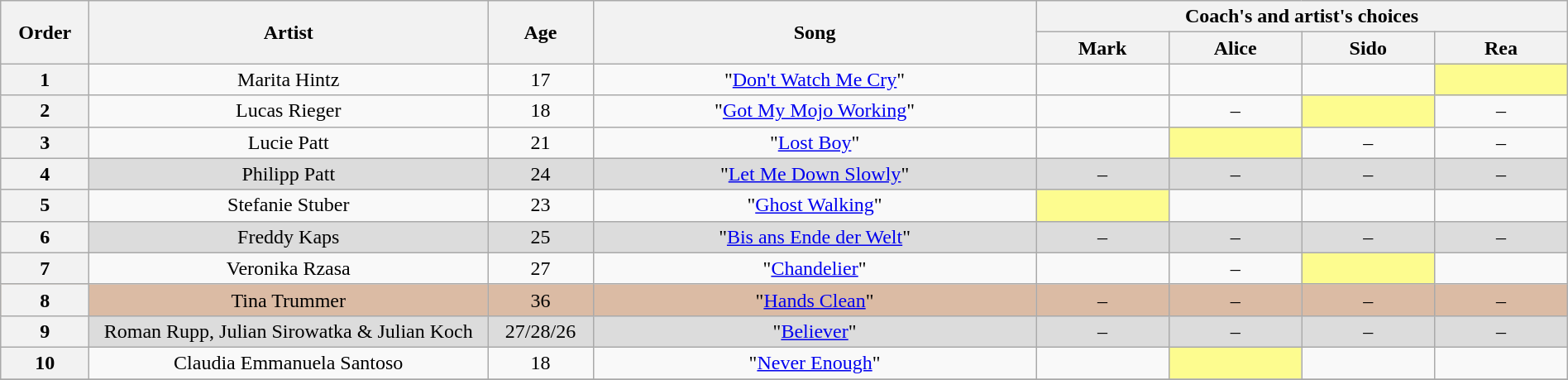<table class="wikitable" style="text-align:center; width:100%;">
<tr>
<th scope="col" rowspan="2" style="width:04%;">Order</th>
<th scope="col" rowspan="2" style="width:18%;">Artist</th>
<th scope="col" rowspan="2" style="width:04%;">Age</th>
<th scope="col" rowspan="2" style="width:20%;">Song</th>
<th scope="col" colspan="4" style="width:24%;">Coach's and artist's choices</th>
</tr>
<tr>
<th style="width:06%;">Mark</th>
<th style="width:06%;">Alice</th>
<th style="width:06%;">Sido</th>
<th style="width:06%;">Rea</th>
</tr>
<tr>
<th>1</th>
<td>Marita Hintz</td>
<td>17</td>
<td>"<a href='#'>Don't Watch Me Cry</a>"</td>
<td><strong></strong></td>
<td><strong></strong></td>
<td><strong></strong></td>
<td style="background: #fdfc8f;"><strong></strong></td>
</tr>
<tr>
<th>2</th>
<td>Lucas Rieger</td>
<td>18</td>
<td>"<a href='#'>Got My Mojo Working</a>"</td>
<td><strong></strong></td>
<td>–</td>
<td style="background: #fdfc8f;"><strong></strong></td>
<td>–</td>
</tr>
<tr>
<th>3</th>
<td>Lucie Patt</td>
<td>21</td>
<td>"<a href='#'>Lost Boy</a>"</td>
<td><strong></strong></td>
<td style="background: #fdfc8f;"><strong></strong></td>
<td>–</td>
<td>–</td>
</tr>
<tr style="background: #dcdcdc;" |>
<th>4</th>
<td>Philipp Patt</td>
<td>24</td>
<td>"<a href='#'>Let Me Down Slowly</a>"</td>
<td>–</td>
<td>–</td>
<td>–</td>
<td>–</td>
</tr>
<tr>
<th>5</th>
<td>Stefanie Stuber</td>
<td>23</td>
<td>"<a href='#'>Ghost Walking</a>"</td>
<td style="background: #fdfc8f;"><strong></strong></td>
<td><strong></strong></td>
<td><strong></strong></td>
<td><strong></strong></td>
</tr>
<tr style="background: #dcdcdc;" |>
<th>6</th>
<td>Freddy Kaps</td>
<td>25</td>
<td>"<a href='#'>Bis ans Ende der Welt</a>"</td>
<td>–</td>
<td>–</td>
<td>–</td>
<td>–</td>
</tr>
<tr>
<th>7</th>
<td>Veronika Rzasa</td>
<td>27</td>
<td>"<a href='#'>Chandelier</a>"</td>
<td><strong></strong></td>
<td>–</td>
<td style="background: #fdfc8f;"><strong></strong></td>
<td><strong></strong></td>
</tr>
<tr style="background: #dbbba4;" |>
<th>8</th>
<td>Tina Trummer</td>
<td>36</td>
<td>"<a href='#'>Hands Clean</a>"</td>
<td>–</td>
<td>–</td>
<td>–</td>
<td>–</td>
</tr>
<tr style="background: #dcdcdc;" |>
<th>9</th>
<td>Roman Rupp, Julian Sirowatka & Julian Koch</td>
<td>27/28/26</td>
<td>"<a href='#'>Believer</a>"</td>
<td>–</td>
<td>–</td>
<td>–</td>
<td>–</td>
</tr>
<tr>
<th>10</th>
<td>Claudia Emmanuela Santoso</td>
<td>18</td>
<td>"<a href='#'>Never Enough</a>"</td>
<td><strong></strong></td>
<td style="background: #fdfc8f;"><strong></strong></td>
<td><strong></strong></td>
<td><strong></strong></td>
</tr>
<tr>
</tr>
</table>
